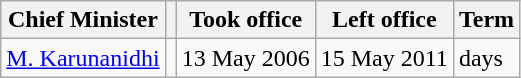<table class="wikitable">
<tr>
<th>Chief Minister</th>
<th></th>
<th>Took office</th>
<th>Left office</th>
<th>Term</th>
</tr>
<tr>
<td><a href='#'>M. Karunanidhi</a></td>
<td></td>
<td>13 May 2006</td>
<td>15 May 2011</td>
<td> days</td>
</tr>
</table>
